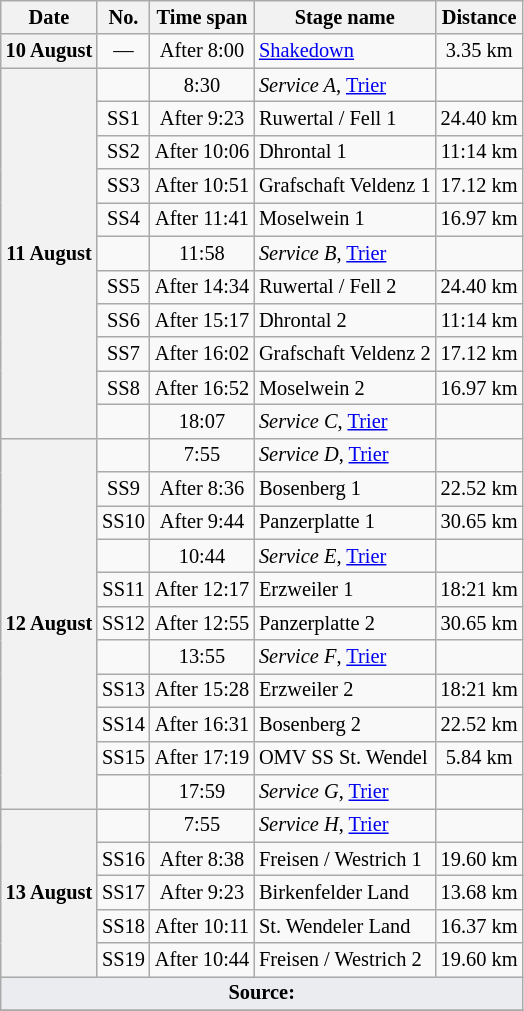<table class="wikitable" style="font-size: 85%;">
<tr>
<th>Date</th>
<th>No.</th>
<th>Time span</th>
<th>Stage name</th>
<th>Distance</th>
</tr>
<tr>
<th rowspan="1">10 August</th>
<td align="center">—</td>
<td align="center">After 8:00</td>
<td><a href='#'>Shakedown</a></td>
<td align="center">3.35 km</td>
</tr>
<tr>
<th rowspan="11">11 August</th>
<td align="center"></td>
<td align="center">8:30</td>
<td><em>Service A</em>, <a href='#'>Trier</a></td>
<td></td>
</tr>
<tr>
<td align="center">SS1</td>
<td align="center">After 9:23</td>
<td>Ruwertal / Fell 1</td>
<td align="center">24.40 km</td>
</tr>
<tr>
<td align="center">SS2</td>
<td align="center">After 10:06</td>
<td>Dhrontal 1</td>
<td align="center">11:14 km</td>
</tr>
<tr>
<td align="center">SS3</td>
<td align="center">After 10:51</td>
<td>Grafschaft Veldenz 1</td>
<td align="center">17.12 km</td>
</tr>
<tr>
<td align="center">SS4</td>
<td align="center">After 11:41</td>
<td>Moselwein 1</td>
<td align="center">16.97 km</td>
</tr>
<tr>
<td align="center"></td>
<td align="center">11:58</td>
<td><em>Service B</em>, <a href='#'>Trier</a></td>
<td></td>
</tr>
<tr>
<td align="center">SS5</td>
<td align="center">After 14:34</td>
<td>Ruwertal / Fell 2</td>
<td align="center">24.40 km</td>
</tr>
<tr>
<td align="center">SS6</td>
<td align="center">After 15:17</td>
<td>Dhrontal 2</td>
<td align="center">11:14 km</td>
</tr>
<tr>
<td align="center">SS7</td>
<td align="center">After 16:02</td>
<td>Grafschaft Veldenz 2</td>
<td align="center">17.12 km</td>
</tr>
<tr>
<td align="center">SS8</td>
<td align="center">After 16:52</td>
<td>Moselwein 2</td>
<td align="center">16.97 km</td>
</tr>
<tr>
<td align="center"></td>
<td align="center">18:07</td>
<td><em>Service C</em>, <a href='#'>Trier</a></td>
<td></td>
</tr>
<tr>
<th rowspan="11">12 August</th>
<td align="center"></td>
<td align="center">7:55</td>
<td><em>Service D</em>, <a href='#'>Trier</a></td>
<td></td>
</tr>
<tr>
<td align="center">SS9</td>
<td align="center">After 8:36</td>
<td>Bosenberg 1</td>
<td align="center">22.52 km</td>
</tr>
<tr>
<td align="center">SS10</td>
<td align="center">After 9:44</td>
<td>Panzerplatte 1</td>
<td align="center">30.65 km</td>
</tr>
<tr>
<td align="center"></td>
<td align="center">10:44</td>
<td><em>Service E</em>, <a href='#'>Trier</a></td>
<td></td>
</tr>
<tr>
<td align="center">SS11</td>
<td align="center">After 12:17</td>
<td>Erzweiler 1</td>
<td align="center">18:21 km</td>
</tr>
<tr>
<td align="center">SS12</td>
<td align="center">After 12:55</td>
<td>Panzerplatte 2</td>
<td align="center">30.65 km</td>
</tr>
<tr>
<td align="center"></td>
<td align="center">13:55</td>
<td><em>Service F</em>, <a href='#'>Trier</a></td>
<td></td>
</tr>
<tr>
<td align="center">SS13</td>
<td align="center">After 15:28</td>
<td>Erzweiler 2</td>
<td align="center">18:21 km</td>
</tr>
<tr>
<td align="center">SS14</td>
<td align="center">After 16:31</td>
<td>Bosenberg 2</td>
<td align="center">22.52 km</td>
</tr>
<tr>
<td align="center">SS15</td>
<td align="center">After 17:19</td>
<td>OMV SS St. Wendel</td>
<td align="center">5.84 km</td>
</tr>
<tr>
<td align="center"></td>
<td align="center">17:59</td>
<td><em>Service G</em>, <a href='#'>Trier</a></td>
<td></td>
</tr>
<tr>
<th rowspan="5">13 August</th>
<td align="center"></td>
<td align="center">7:55</td>
<td><em>Service H</em>, <a href='#'>Trier</a></td>
<td></td>
</tr>
<tr>
<td align="center">SS16</td>
<td align="center">After 8:38</td>
<td>Freisen / Westrich 1</td>
<td align="center">19.60 km</td>
</tr>
<tr>
<td align="center">SS17</td>
<td align="center">After 9:23</td>
<td>Birkenfelder Land</td>
<td align="center">13.68 km</td>
</tr>
<tr>
<td align="center">SS18</td>
<td align="center">After 10:11</td>
<td>St. Wendeler Land</td>
<td align="center">16.37 km</td>
</tr>
<tr>
<td align="center">SS19</td>
<td align="center">After 10:44</td>
<td>Freisen / Westrich 2</td>
<td align="center">19.60 km</td>
</tr>
<tr>
<td colspan="5" style="background-color:#EAECF0;text-align:center"><strong>Source:</strong></td>
</tr>
<tr>
</tr>
</table>
